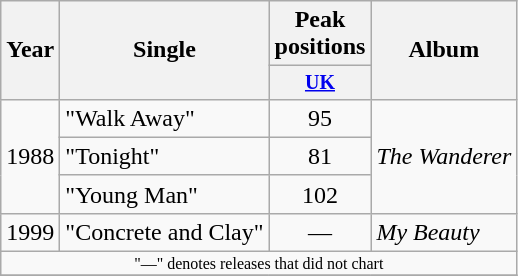<table class="wikitable" style="text-align:center;">
<tr>
<th rowspan="2">Year</th>
<th rowspan="2">Single</th>
<th colspan="1">Peak positions</th>
<th rowspan="2">Album</th>
</tr>
<tr style="font-size:smaller;">
<th width="50"><a href='#'>UK</a><br></th>
</tr>
<tr>
<td rowspan="3">1988</td>
<td align="left">"Walk Away"</td>
<td>95</td>
<td align="left" rowspan="3"><em>The Wanderer</em></td>
</tr>
<tr>
<td align="left">"Tonight"</td>
<td>81</td>
</tr>
<tr>
<td align="left">"Young Man"</td>
<td>102</td>
</tr>
<tr>
<td>1999</td>
<td align="left">"Concrete and Clay"</td>
<td>—</td>
<td align="left"><em>My Beauty</em></td>
</tr>
<tr>
<td colspan="10" style="font-size:8pt">"—" denotes releases that did not chart</td>
</tr>
<tr>
</tr>
</table>
